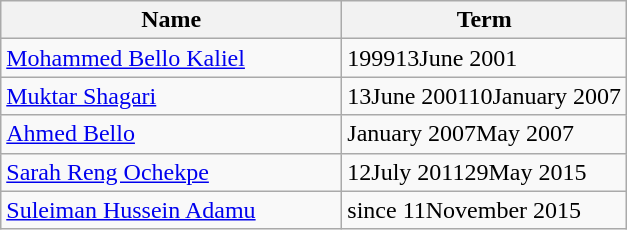<table class="wikitable" border="1" style="text-align:left">
<tr>
<th width="220">Name</th>
<th>Term</th>
</tr>
<tr>
<td><a href='#'>Mohammed Bello Kaliel</a></td>
<td>199913June 2001</td>
</tr>
<tr>
<td><a href='#'>Muktar Shagari</a></td>
<td>13June 200110January 2007</td>
</tr>
<tr>
<td><a href='#'>Ahmed Bello</a></td>
<td>January 2007May 2007</td>
</tr>
<tr>
<td><a href='#'>Sarah Reng Ochekpe</a></td>
<td>12July 201129May 2015</td>
</tr>
<tr>
<td><a href='#'>Suleiman Hussein Adamu</a></td>
<td>since 11November 2015<br></td>
</tr>
</table>
